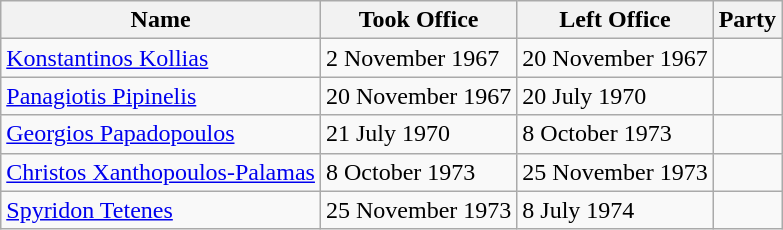<table class="wikitable">
<tr>
<th>Name</th>
<th>Took Office</th>
<th>Left Office</th>
<th>Party</th>
</tr>
<tr>
<td><a href='#'>Konstantinos Kollias</a></td>
<td>2 November 1967</td>
<td>20 November 1967</td>
<td></td>
</tr>
<tr>
<td><a href='#'>Panagiotis Pipinelis</a></td>
<td>20 November 1967</td>
<td>20 July 1970</td>
<td></td>
</tr>
<tr>
<td><a href='#'>Georgios Papadopoulos</a></td>
<td>21 July 1970</td>
<td>8 October 1973</td>
<td></td>
</tr>
<tr>
<td><a href='#'>Christos Xanthopoulos-Palamas</a></td>
<td>8 October 1973</td>
<td>25 November 1973</td>
<td></td>
</tr>
<tr>
<td><a href='#'>Spyridon Tetenes</a></td>
<td>25 November 1973</td>
<td>8 July 1974</td>
<td></td>
</tr>
</table>
